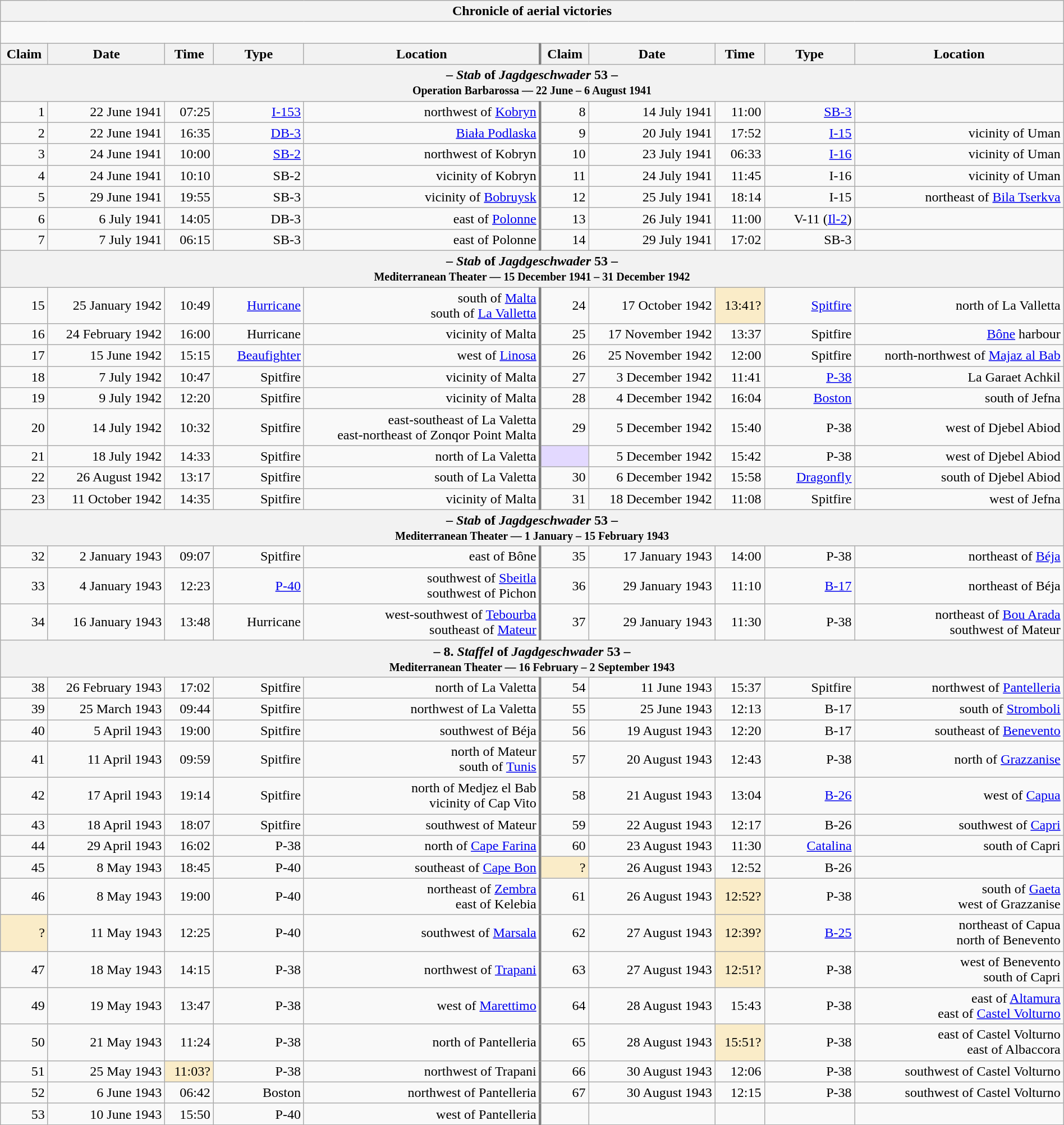<table class="wikitable plainrowheaders collapsible" style="margin-left: auto; margin-right: auto; border: none; text-align:right; width: 100%;">
<tr>
<th colspan="10">Chronicle of aerial victories</th>
</tr>
<tr>
<td colspan="10" style="text-align: left;"><br>
</td>
</tr>
<tr>
<th scope="col">Claim</th>
<th scope="col">Date</th>
<th scope="col">Time</th>
<th scope="col" width="100px">Type</th>
<th scope="col">Location</th>
<th scope="col" style="border-left: 3px solid grey;">Claim</th>
<th scope="col">Date</th>
<th scope="col">Time</th>
<th scope="col" width="100px">Type</th>
<th scope="col">Location</th>
</tr>
<tr>
<th colspan="10">– <em>Stab</em> of <em>Jagdgeschwader</em> 53 –<br><small>Operation Barbarossa — 22 June – 6 August 1941</small></th>
</tr>
<tr>
<td>1</td>
<td>22 June 1941</td>
<td>07:25</td>
<td><a href='#'>I-153</a></td>
<td>northwest of <a href='#'>Kobryn</a></td>
<td style="border-left: 3px solid grey;">8</td>
<td>14 July 1941</td>
<td>11:00</td>
<td><a href='#'>SB-3</a></td>
<td></td>
</tr>
<tr>
<td>2</td>
<td>22 June 1941</td>
<td>16:35</td>
<td><a href='#'>DB-3</a></td>
<td><a href='#'>Biała Podlaska</a></td>
<td style="border-left: 3px solid grey;">9</td>
<td>20 July 1941</td>
<td>17:52</td>
<td><a href='#'>I-15</a></td>
<td>vicinity of Uman</td>
</tr>
<tr>
<td>3</td>
<td>24 June 1941</td>
<td>10:00</td>
<td><a href='#'>SB-2</a></td>
<td>northwest of Kobryn</td>
<td style="border-left: 3px solid grey;">10</td>
<td>23 July 1941</td>
<td>06:33</td>
<td><a href='#'>I-16</a></td>
<td>vicinity of Uman</td>
</tr>
<tr>
<td>4</td>
<td>24 June 1941</td>
<td>10:10</td>
<td>SB-2</td>
<td>vicinity of Kobryn</td>
<td style="border-left: 3px solid grey;">11</td>
<td>24 July 1941</td>
<td>11:45</td>
<td>I-16</td>
<td>vicinity of Uman</td>
</tr>
<tr>
<td>5</td>
<td>29 June 1941</td>
<td>19:55</td>
<td>SB-3</td>
<td>vicinity of <a href='#'>Bobruysk</a></td>
<td style="border-left: 3px solid grey;">12</td>
<td>25 July 1941</td>
<td>18:14</td>
<td>I-15</td>
<td>northeast of <a href='#'>Bila Tserkva</a></td>
</tr>
<tr>
<td>6</td>
<td>6 July 1941</td>
<td>14:05</td>
<td>DB-3</td>
<td>east of <a href='#'>Polonne</a></td>
<td style="border-left: 3px solid grey;">13</td>
<td>26 July 1941</td>
<td>11:00</td>
<td>V-11 (<a href='#'>Il-2</a>)</td>
<td></td>
</tr>
<tr>
<td>7</td>
<td>7 July 1941</td>
<td>06:15</td>
<td>SB-3</td>
<td>east of Polonne</td>
<td style="border-left: 3px solid grey;">14</td>
<td>29 July 1941</td>
<td>17:02</td>
<td>SB-3</td>
<td></td>
</tr>
<tr>
<th colspan="10">– <em>Stab</em> of <em>Jagdgeschwader</em> 53 –<br><small>Mediterranean Theater — 15 December 1941 – 31 December 1942</small></th>
</tr>
<tr>
<td>15</td>
<td>25 January 1942</td>
<td>10:49</td>
<td><a href='#'>Hurricane</a></td>
<td>south of <a href='#'>Malta</a><br>south of <a href='#'>La Valletta</a></td>
<td style="border-left: 3px solid grey;">24</td>
<td>17 October 1942</td>
<td style="background:#faecc8">13:41?</td>
<td><a href='#'>Spitfire</a></td>
<td> north of La Valletta</td>
</tr>
<tr>
<td>16</td>
<td>24 February 1942</td>
<td>16:00</td>
<td>Hurricane</td>
<td>vicinity of Malta</td>
<td style="border-left: 3px solid grey;">25</td>
<td>17 November 1942</td>
<td>13:37</td>
<td>Spitfire</td>
<td><a href='#'>Bône</a> harbour</td>
</tr>
<tr>
<td>17</td>
<td>15 June 1942</td>
<td>15:15</td>
<td><a href='#'>Beaufighter</a></td>
<td>west of <a href='#'>Linosa</a></td>
<td style="border-left: 3px solid grey;">26</td>
<td>25 November 1942</td>
<td>12:00</td>
<td>Spitfire</td>
<td> north-northwest of <a href='#'>Majaz al Bab</a></td>
</tr>
<tr>
<td>18</td>
<td>7 July 1942</td>
<td>10:47</td>
<td>Spitfire</td>
<td>vicinity of Malta</td>
<td style="border-left: 3px solid grey;">27</td>
<td>3 December 1942</td>
<td>11:41</td>
<td><a href='#'>P-38</a></td>
<td>La Garaet Achkil</td>
</tr>
<tr>
<td>19</td>
<td>9 July 1942</td>
<td>12:20</td>
<td>Spitfire</td>
<td>vicinity of Malta</td>
<td style="border-left: 3px solid grey;">28</td>
<td>4 December 1942</td>
<td>16:04</td>
<td><a href='#'>Boston</a></td>
<td> south of Jefna</td>
</tr>
<tr>
<td>20</td>
<td>14 July 1942</td>
<td>10:32</td>
<td>Spitfire</td>
<td> east-southeast of La Valetta<br> east-northeast of Zonqor Point Malta</td>
<td style="border-left: 3px solid grey;">29</td>
<td>5 December 1942</td>
<td>15:40</td>
<td>P-38</td>
<td> west of Djebel Abiod</td>
</tr>
<tr>
<td>21</td>
<td>18 July 1942</td>
<td>14:33</td>
<td>Spitfire</td>
<td> north of La Valetta</td>
<td style="border-left: 3px solid grey; background:#e3d9ff;"></td>
<td>5 December 1942</td>
<td>15:42</td>
<td>P-38</td>
<td>west of Djebel Abiod</td>
</tr>
<tr>
<td>22</td>
<td>26 August 1942</td>
<td>13:17</td>
<td>Spitfire</td>
<td> south of La Valetta</td>
<td style="border-left: 3px solid grey;">30</td>
<td>6 December 1942</td>
<td>15:58</td>
<td><a href='#'>Dragonfly</a></td>
<td> south of Djebel Abiod</td>
</tr>
<tr>
<td>23</td>
<td>11 October 1942</td>
<td>14:35</td>
<td>Spitfire</td>
<td>vicinity of Malta</td>
<td style="border-left: 3px solid grey;">31</td>
<td>18 December 1942</td>
<td>11:08</td>
<td>Spitfire</td>
<td> west of Jefna</td>
</tr>
<tr>
<th colspan="10">– <em>Stab</em> of <em>Jagdgeschwader</em> 53 –<br><small>Mediterranean Theater — 1 January – 15 February 1943</small></th>
</tr>
<tr>
<td>32</td>
<td>2 January 1943</td>
<td>09:07</td>
<td>Spitfire</td>
<td> east of Bône</td>
<td style="border-left: 3px solid grey;">35</td>
<td>17 January 1943</td>
<td>14:00</td>
<td>P-38</td>
<td> northeast of <a href='#'>Béja</a></td>
</tr>
<tr>
<td>33</td>
<td>4 January 1943</td>
<td>12:23</td>
<td><a href='#'>P-40</a></td>
<td> southwest of <a href='#'>Sbeitla</a><br>southwest of Pichon</td>
<td style="border-left: 3px solid grey;">36</td>
<td>29 January 1943</td>
<td>11:10</td>
<td><a href='#'>B-17</a></td>
<td> northeast of Béja</td>
</tr>
<tr>
<td>34</td>
<td>16 January 1943</td>
<td>13:48</td>
<td>Hurricane</td>
<td> west-southwest of <a href='#'>Tebourba</a><br> southeast of <a href='#'>Mateur</a></td>
<td style="border-left: 3px solid grey;">37</td>
<td>29 January 1943</td>
<td>11:30</td>
<td>P-38</td>
<td> northeast of <a href='#'>Bou Arada</a><br> southwest of Mateur</td>
</tr>
<tr>
<th colspan="10">– 8. <em>Staffel</em> of <em>Jagdgeschwader</em> 53 –<br><small>Mediterranean Theater — 16 February – 2 September 1943</small></th>
</tr>
<tr>
<td>38</td>
<td>26 February 1943</td>
<td>17:02</td>
<td>Spitfire</td>
<td> north of La Valetta</td>
<td style="border-left: 3px solid grey;">54</td>
<td>11 June 1943</td>
<td>15:37</td>
<td>Spitfire</td>
<td> northwest of <a href='#'>Pantelleria</a></td>
</tr>
<tr>
<td>39</td>
<td>25 March 1943</td>
<td>09:44</td>
<td>Spitfire</td>
<td> northwest of La Valetta</td>
<td style="border-left: 3px solid grey;">55</td>
<td>25 June 1943</td>
<td>12:13</td>
<td>B-17</td>
<td> south of <a href='#'>Stromboli</a></td>
</tr>
<tr>
<td>40</td>
<td>5 April 1943</td>
<td>19:00</td>
<td>Spitfire</td>
<td>southwest of Béja</td>
<td style="border-left: 3px solid grey;">56</td>
<td>19 August 1943</td>
<td>12:20</td>
<td>B-17</td>
<td> southeast of <a href='#'>Benevento</a></td>
</tr>
<tr>
<td>41</td>
<td>11 April 1943</td>
<td>09:59</td>
<td>Spitfire</td>
<td> north of Mateur<br> south of <a href='#'>Tunis</a></td>
<td style="border-left: 3px solid grey;">57</td>
<td>20 August 1943</td>
<td>12:43</td>
<td>P-38</td>
<td> north of <a href='#'>Grazzanise</a></td>
</tr>
<tr>
<td>42</td>
<td>17 April 1943</td>
<td>19:14</td>
<td>Spitfire</td>
<td> north of Medjez el Bab<br>vicinity of Cap Vito</td>
<td style="border-left: 3px solid grey;">58</td>
<td>21 August 1943</td>
<td>13:04</td>
<td><a href='#'>B-26</a></td>
<td> west of <a href='#'>Capua</a></td>
</tr>
<tr>
<td>43</td>
<td>18 April 1943</td>
<td>18:07</td>
<td>Spitfire</td>
<td> southwest of Mateur</td>
<td style="border-left: 3px solid grey;">59</td>
<td>22 August 1943</td>
<td>12:17</td>
<td>B-26</td>
<td> southwest of <a href='#'>Capri</a></td>
</tr>
<tr>
<td>44</td>
<td>29 April 1943</td>
<td>16:02</td>
<td>P-38</td>
<td> north of <a href='#'>Cape Farina</a></td>
<td style="border-left: 3px solid grey;">60</td>
<td>23 August 1943</td>
<td>11:30</td>
<td><a href='#'>Catalina</a></td>
<td>south of Capri</td>
</tr>
<tr>
<td>45</td>
<td>8 May 1943</td>
<td>18:45</td>
<td>P-40</td>
<td> southeast of <a href='#'>Cape Bon</a></td>
<td style="border-left: 3px solid grey; background:#faecc8">?</td>
<td>26 August 1943</td>
<td>12:52</td>
<td>B-26</td>
<td></td>
</tr>
<tr>
<td>46</td>
<td>8 May 1943</td>
<td>19:00</td>
<td>P-40</td>
<td> northeast of <a href='#'>Zembra</a><br> east of Kelebia</td>
<td style="border-left: 3px solid grey;">61</td>
<td>26 August 1943</td>
<td style="background:#faecc8">12:52?</td>
<td>P-38</td>
<td> south of <a href='#'>Gaeta</a><br> west of Grazzanise</td>
</tr>
<tr>
<td style="background:#faecc8">?</td>
<td>11 May 1943</td>
<td>12:25</td>
<td>P-40</td>
<td> southwest of <a href='#'>Marsala</a></td>
<td style="border-left: 3px solid grey;">62</td>
<td>27 August 1943</td>
<td style="background:#faecc8">12:39?</td>
<td><a href='#'>B-25</a></td>
<td> northeast of Capua<br> north of Benevento</td>
</tr>
<tr>
<td>47</td>
<td>18 May 1943</td>
<td>14:15</td>
<td>P-38</td>
<td>northwest of <a href='#'>Trapani</a></td>
<td style="border-left: 3px solid grey;">63</td>
<td>27 August 1943</td>
<td style="background:#faecc8">12:51?</td>
<td>P-38</td>
<td> west of Benevento<br> south of Capri</td>
</tr>
<tr>
<td>49</td>
<td>19 May 1943</td>
<td>13:47</td>
<td>P-38</td>
<td> west of <a href='#'>Marettimo</a></td>
<td style="border-left: 3px solid grey;">64</td>
<td>28 August 1943</td>
<td>15:43</td>
<td>P-38</td>
<td> east of <a href='#'>Altamura</a><br>east of <a href='#'>Castel Volturno</a></td>
</tr>
<tr>
<td>50</td>
<td>21 May 1943</td>
<td>11:24</td>
<td>P-38</td>
<td> north of Pantelleria</td>
<td style="border-left: 3px solid grey;">65</td>
<td>28 August 1943</td>
<td style="background:#faecc8">15:51?</td>
<td>P-38</td>
<td>east of Castel Volturno<br> east of Albaccora</td>
</tr>
<tr>
<td>51</td>
<td>25 May 1943</td>
<td style="background:#faecc8">11:03?</td>
<td>P-38</td>
<td> northwest of Trapani</td>
<td style="border-left: 3px solid grey;">66</td>
<td>30 August 1943</td>
<td>12:06</td>
<td>P-38</td>
<td>southwest of Castel Volturno</td>
</tr>
<tr>
<td>52</td>
<td>6 June 1943</td>
<td>06:42</td>
<td>Boston</td>
<td> northwest of Pantelleria</td>
<td style="border-left: 3px solid grey;">67</td>
<td>30 August 1943</td>
<td>12:15</td>
<td>P-38</td>
<td>southwest of Castel Volturno</td>
</tr>
<tr>
<td>53</td>
<td>10 June 1943</td>
<td>15:50</td>
<td>P-40</td>
<td> west of Pantelleria</td>
<td style="border-left: 3px solid grey;"></td>
<td></td>
<td></td>
<td></td>
<td></td>
</tr>
</table>
